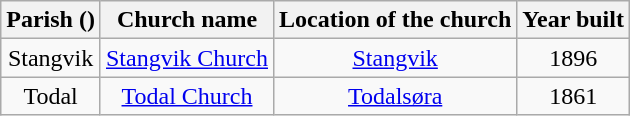<table class="wikitable" style="text-align:center">
<tr>
<th>Parish ()</th>
<th>Church name</th>
<th>Location of the church</th>
<th>Year built</th>
</tr>
<tr>
<td rowspan="1">Stangvik</td>
<td><a href='#'>Stangvik Church</a></td>
<td><a href='#'>Stangvik</a></td>
<td>1896</td>
</tr>
<tr>
<td rowspan="1">Todal</td>
<td><a href='#'>Todal Church</a></td>
<td><a href='#'>Todalsøra</a></td>
<td>1861</td>
</tr>
</table>
